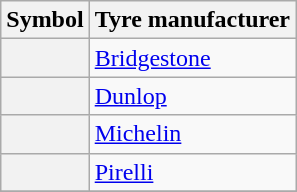<table class="wikitable plainrowheaders">
<tr>
<th scope="col">Symbol</th>
<th scope="col">Tyre manufacturer</th>
</tr>
<tr>
<th scope="row" style="text-align:center"></th>
<td><a href='#'>Bridgestone</a></td>
</tr>
<tr>
<th scope="row" style="text-align:center"></th>
<td><a href='#'>Dunlop</a></td>
</tr>
<tr>
<th scope="row" style="text-align:center"></th>
<td><a href='#'>Michelin</a></td>
</tr>
<tr>
<th scope="row" style="text-align:center"></th>
<td><a href='#'>Pirelli</a></td>
</tr>
<tr>
</tr>
</table>
